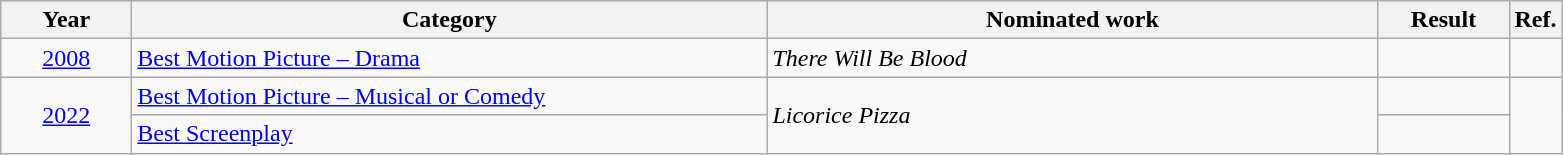<table class=wikitable>
<tr>
<th scope="col" style="width:5em;">Year</th>
<th scope="col" style="width:26em;">Category</th>
<th scope="col" style="width:25em;">Nominated work</th>
<th scope="col" style="width:5em;">Result</th>
<th>Ref.</th>
</tr>
<tr>
<td style="text-align:center;"><a href='#'>2008</a></td>
<td><a href='#'>Best Motion Picture – Drama</a></td>
<td><em>There Will Be Blood</em></td>
<td></td>
<td></td>
</tr>
<tr>
<td style="text-align:center;" rowspan="2"><a href='#'>2022</a></td>
<td><a href='#'>Best Motion Picture – Musical or Comedy</a></td>
<td rowspan="2"><em>Licorice Pizza</em></td>
<td></td>
<td rowspan="2"></td>
</tr>
<tr>
<td><a href='#'>Best Screenplay</a></td>
<td></td>
</tr>
</table>
